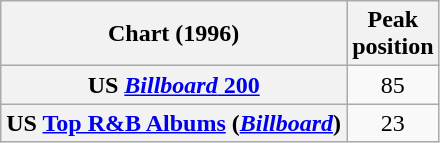<table class="wikitable sortable plainrowheaders" style="text-align:center">
<tr>
<th scope="col">Chart (1996)</th>
<th scope="col">Peak<br>position</th>
</tr>
<tr>
<th scope="row">US <a href='#'><em>Billboard</em> 200</a></th>
<td>85</td>
</tr>
<tr>
<th scope="row">US <a href='#'>Top R&B Albums</a> (<em><a href='#'>Billboard</a></em>)</th>
<td>23</td>
</tr>
</table>
